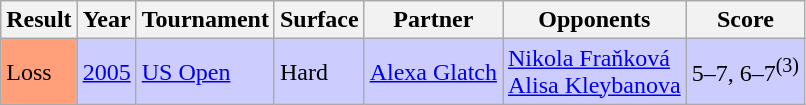<table class="sortable wikitable">
<tr>
<th>Result</th>
<th>Year</th>
<th>Tournament</th>
<th>Surface</th>
<th>Partner</th>
<th>Opponents</th>
<th class="unsortable">Score</th>
</tr>
<tr bgcolor=CCCCFF>
<td style="background:#ffa07a;">Loss</td>
<td><a href='#'>2005</a></td>
<td><a href='#'>US Open</a></td>
<td>Hard</td>
<td> <a href='#'>Alexa Glatch</a></td>
<td> <a href='#'>Nikola Fraňková</a> <br>  <a href='#'>Alisa Kleybanova</a></td>
<td>5–7, 6–7<sup>(3)</sup></td>
</tr>
</table>
